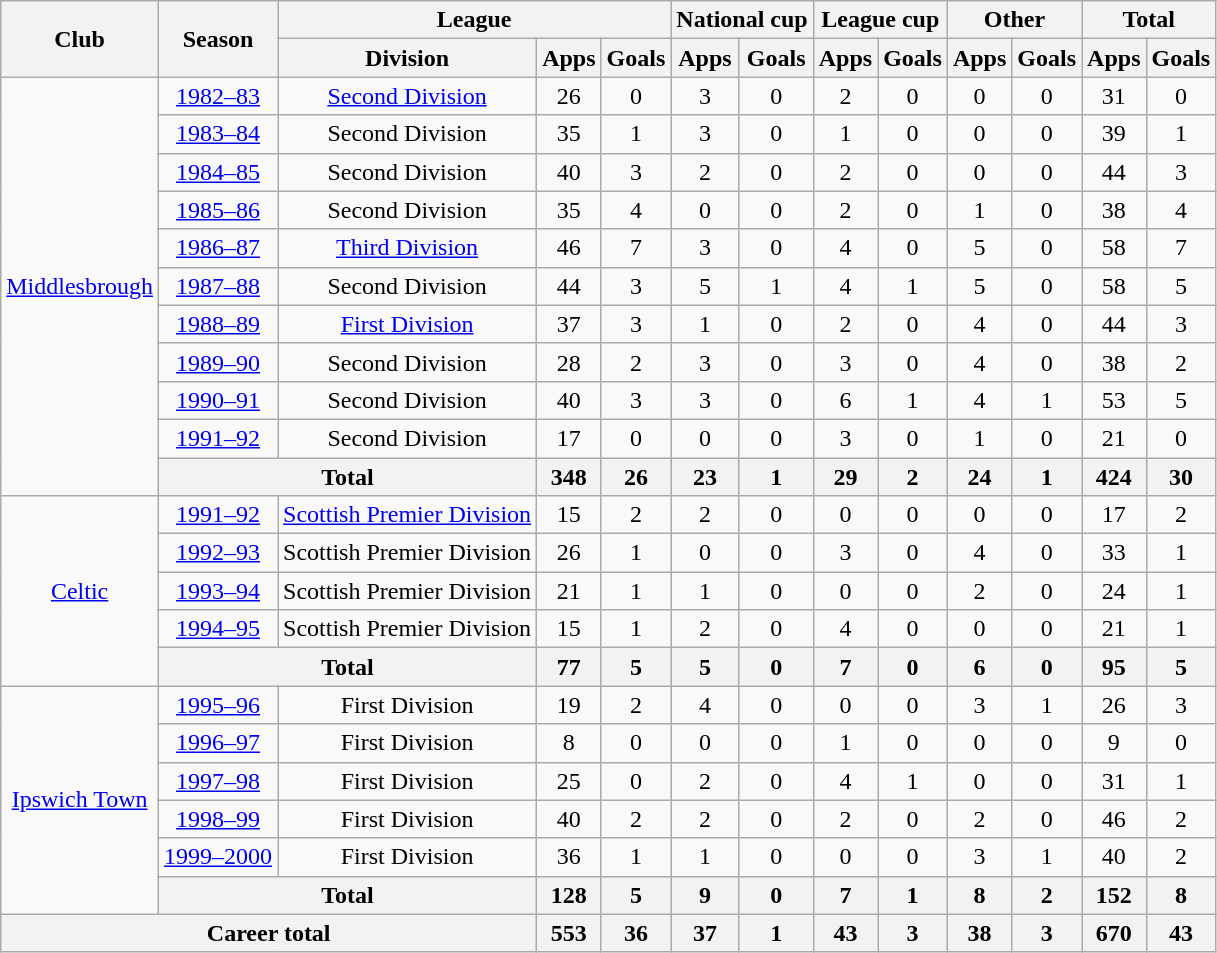<table class="wikitable" style="text-align: center;">
<tr>
<th rowspan=2>Club</th>
<th rowspan=2>Season</th>
<th colspan=3>League</th>
<th colspan=2>National cup</th>
<th colspan=2>League cup</th>
<th colspan=2>Other</th>
<th colspan=2>Total</th>
</tr>
<tr>
<th>Division</th>
<th>Apps</th>
<th>Goals</th>
<th>Apps</th>
<th>Goals</th>
<th>Apps</th>
<th>Goals</th>
<th>Apps</th>
<th>Goals</th>
<th>Apps</th>
<th>Goals</th>
</tr>
<tr>
<td rowspan=11><a href='#'>Middlesbrough</a></td>
<td><a href='#'>1982–83</a></td>
<td><a href='#'>Second Division</a></td>
<td>26</td>
<td>0</td>
<td>3</td>
<td>0</td>
<td>2</td>
<td>0</td>
<td>0</td>
<td>0</td>
<td>31</td>
<td>0</td>
</tr>
<tr>
<td><a href='#'>1983–84</a></td>
<td>Second Division</td>
<td>35</td>
<td>1</td>
<td>3</td>
<td>0</td>
<td>1</td>
<td>0</td>
<td>0</td>
<td>0</td>
<td>39</td>
<td>1</td>
</tr>
<tr>
<td><a href='#'>1984–85</a></td>
<td>Second Division</td>
<td>40</td>
<td>3</td>
<td>2</td>
<td>0</td>
<td>2</td>
<td>0</td>
<td>0</td>
<td>0</td>
<td>44</td>
<td>3</td>
</tr>
<tr>
<td><a href='#'>1985–86</a></td>
<td>Second Division</td>
<td>35</td>
<td>4</td>
<td>0</td>
<td>0</td>
<td>2</td>
<td>0</td>
<td>1</td>
<td>0</td>
<td>38</td>
<td>4</td>
</tr>
<tr>
<td><a href='#'>1986–87</a></td>
<td><a href='#'>Third Division</a></td>
<td>46</td>
<td>7</td>
<td>3</td>
<td>0</td>
<td>4</td>
<td>0</td>
<td>5</td>
<td>0</td>
<td>58</td>
<td>7</td>
</tr>
<tr>
<td><a href='#'>1987–88</a></td>
<td>Second Division</td>
<td>44</td>
<td>3</td>
<td>5</td>
<td>1</td>
<td>4</td>
<td>1</td>
<td>5</td>
<td>0</td>
<td>58</td>
<td>5</td>
</tr>
<tr>
<td><a href='#'>1988–89</a></td>
<td><a href='#'>First Division</a></td>
<td>37</td>
<td>3</td>
<td>1</td>
<td>0</td>
<td>2</td>
<td>0</td>
<td>4</td>
<td>0</td>
<td>44</td>
<td>3</td>
</tr>
<tr>
<td><a href='#'>1989–90</a></td>
<td>Second Division</td>
<td>28</td>
<td>2</td>
<td>3</td>
<td>0</td>
<td>3</td>
<td>0</td>
<td>4</td>
<td>0</td>
<td>38</td>
<td>2</td>
</tr>
<tr>
<td><a href='#'>1990–91</a></td>
<td>Second Division</td>
<td>40</td>
<td>3</td>
<td>3</td>
<td>0</td>
<td>6</td>
<td>1</td>
<td>4</td>
<td>1</td>
<td>53</td>
<td>5</td>
</tr>
<tr>
<td><a href='#'>1991–92</a></td>
<td>Second Division</td>
<td>17</td>
<td>0</td>
<td>0</td>
<td>0</td>
<td>3</td>
<td>0</td>
<td>1</td>
<td>0</td>
<td>21</td>
<td>0</td>
</tr>
<tr>
<th colspan=2>Total</th>
<th>348</th>
<th>26</th>
<th>23</th>
<th>1</th>
<th>29</th>
<th>2</th>
<th>24</th>
<th>1</th>
<th>424</th>
<th>30</th>
</tr>
<tr>
<td rowspan=5><a href='#'>Celtic</a></td>
<td><a href='#'>1991–92</a></td>
<td><a href='#'>Scottish Premier Division</a></td>
<td>15</td>
<td>2</td>
<td>2</td>
<td>0</td>
<td>0</td>
<td>0</td>
<td>0</td>
<td>0</td>
<td>17</td>
<td>2</td>
</tr>
<tr>
<td><a href='#'>1992–93</a></td>
<td>Scottish Premier Division</td>
<td>26</td>
<td>1</td>
<td>0</td>
<td>0</td>
<td>3</td>
<td>0</td>
<td>4</td>
<td>0</td>
<td>33</td>
<td>1</td>
</tr>
<tr>
<td><a href='#'>1993–94</a></td>
<td>Scottish Premier Division</td>
<td>21</td>
<td>1</td>
<td>1</td>
<td>0</td>
<td>0</td>
<td>0</td>
<td>2</td>
<td>0</td>
<td>24</td>
<td>1</td>
</tr>
<tr>
<td><a href='#'>1994–95</a></td>
<td>Scottish Premier Division</td>
<td>15</td>
<td>1</td>
<td>2</td>
<td>0</td>
<td>4</td>
<td>0</td>
<td>0</td>
<td>0</td>
<td>21</td>
<td>1</td>
</tr>
<tr>
<th colspan=2>Total</th>
<th>77</th>
<th>5</th>
<th>5</th>
<th>0</th>
<th>7</th>
<th>0</th>
<th>6</th>
<th>0</th>
<th>95</th>
<th>5</th>
</tr>
<tr>
<td rowspan=6><a href='#'>Ipswich Town</a></td>
<td><a href='#'>1995–96</a></td>
<td>First Division</td>
<td>19</td>
<td>2</td>
<td>4</td>
<td>0</td>
<td>0</td>
<td>0</td>
<td>3</td>
<td>1</td>
<td>26</td>
<td>3</td>
</tr>
<tr>
<td><a href='#'>1996–97</a></td>
<td>First Division</td>
<td>8</td>
<td>0</td>
<td>0</td>
<td>0</td>
<td>1</td>
<td>0</td>
<td>0</td>
<td>0</td>
<td>9</td>
<td>0</td>
</tr>
<tr>
<td><a href='#'>1997–98</a></td>
<td>First Division</td>
<td>25</td>
<td>0</td>
<td>2</td>
<td>0</td>
<td>4</td>
<td>1</td>
<td>0</td>
<td>0</td>
<td>31</td>
<td>1</td>
</tr>
<tr>
<td><a href='#'>1998–99</a></td>
<td>First Division</td>
<td>40</td>
<td>2</td>
<td>2</td>
<td>0</td>
<td>2</td>
<td>0</td>
<td>2</td>
<td>0</td>
<td>46</td>
<td>2</td>
</tr>
<tr>
<td><a href='#'>1999–2000</a></td>
<td>First Division</td>
<td>36</td>
<td>1</td>
<td>1</td>
<td>0</td>
<td>0</td>
<td>0</td>
<td>3</td>
<td>1</td>
<td>40</td>
<td>2</td>
</tr>
<tr>
<th colspan=2>Total</th>
<th>128</th>
<th>5</th>
<th>9</th>
<th>0</th>
<th>7</th>
<th>1</th>
<th>8</th>
<th>2</th>
<th>152</th>
<th>8</th>
</tr>
<tr>
<th colspan=3>Career total</th>
<th>553</th>
<th>36</th>
<th>37</th>
<th>1</th>
<th>43</th>
<th>3</th>
<th>38</th>
<th>3</th>
<th>670</th>
<th>43</th>
</tr>
</table>
